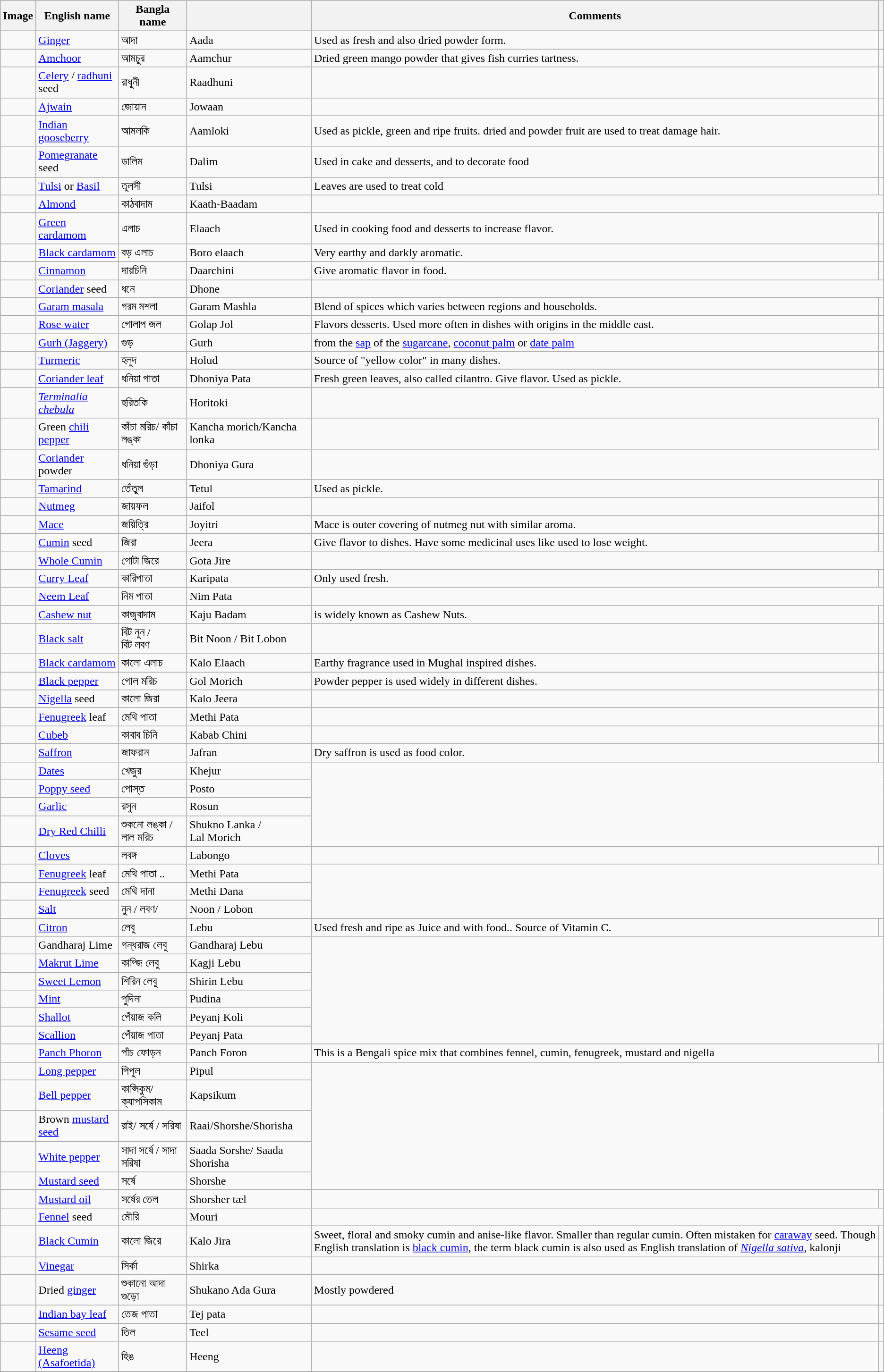<table class="wikitable" Spices>
<tr>
<th>Image</th>
<th>English name</th>
<th>Bangla name</th>
<th></th>
<th>Comments</th>
<th></th>
</tr>
<tr>
<td></td>
<td><a href='#'>Ginger</a></td>
<td>আদা</td>
<td>Aada</td>
<td>Used as fresh and also dried powder form.</td>
<td></td>
</tr>
<tr>
<td></td>
<td><a href='#'>Amchoor</a></td>
<td>আমচুর</td>
<td>Aamchur</td>
<td>Dried green mango powder that gives fish curries tartness.</td>
<td></td>
</tr>
<tr>
<td></td>
<td><a href='#'>Celery</a> / <a href='#'>radhuni</a> seed</td>
<td>রাধুনী</td>
<td>Raadhuni</td>
<td></td>
<td></td>
</tr>
<tr>
<td></td>
<td><a href='#'>Ajwain</a></td>
<td>জোয়ান</td>
<td>Jowaan</td>
<td></td>
<td></td>
</tr>
<tr>
<td></td>
<td><a href='#'>Indian gooseberry</a></td>
<td>আমলকি</td>
<td>Aamloki</td>
<td>Used as pickle, green and ripe fruits. dried and powder fruit are used to treat damage hair.</td>
<td></td>
</tr>
<tr>
<td></td>
<td><a href='#'>Pomegranate</a> seed</td>
<td>ডালিম</td>
<td>Dalim</td>
<td>Used in cake and desserts, and to decorate food</td>
<td></td>
</tr>
<tr>
<td></td>
<td><a href='#'>Tulsi</a> or <a href='#'>Basil</a></td>
<td>তুলসী</td>
<td>Tulsi</td>
<td>Leaves are used to treat cold</td>
<td></td>
</tr>
<tr>
<td></td>
<td><a href='#'>Almond</a></td>
<td>কাঠবাদাম</td>
<td>Kaath-Baadam</td>
</tr>
<tr>
<td></td>
<td><a href='#'>Green cardamom</a></td>
<td>এলাচ</td>
<td>Elaach</td>
<td>Used in cooking food and desserts to increase flavor.</td>
<td></td>
</tr>
<tr>
<td></td>
<td><a href='#'>Black cardamom</a></td>
<td>বড় এলাচ</td>
<td>Boro elaach</td>
<td>Very earthy and darkly aromatic.</td>
<td></td>
</tr>
<tr>
<td></td>
<td><a href='#'>Cinnamon</a></td>
<td>দারচিনি</td>
<td>Daarchini</td>
<td>Give aromatic flavor in food.</td>
<td></td>
</tr>
<tr>
<td></td>
<td><a href='#'>Coriander</a> seed</td>
<td>ধনে</td>
<td>Dhone</td>
</tr>
<tr Aromatic.>
<td></td>
<td><a href='#'>Garam masala</a></td>
<td>গরম মশলা</td>
<td>Garam Mashla</td>
<td>Blend of spices which varies between regions and households.</td>
<td></td>
</tr>
<tr মূলত দারচিনি,লবঙ্গ এবং এলাচ-এই তিনটি মিশিয়ে গরম মশলা তৈরি করা হয়।>
<td></td>
<td><a href='#'>Rose water</a></td>
<td>গোলাপ জল</td>
<td>Golap Jol</td>
<td>Flavors desserts. Used more often in dishes with origins in the middle east.</td>
<td></td>
</tr>
<tr>
<td></td>
<td><a href='#'>Gurh (Jaggery)</a></td>
<td>গুড়</td>
<td>Gurh</td>
<td>from the <a href='#'>sap</a> of the <a href='#'>sugarcane</a>, <a href='#'>coconut palm</a> or <a href='#'>date palm</a></td>
<td></td>
</tr>
<tr>
<td></td>
<td><a href='#'>Turmeric</a></td>
<td>হলুদ</td>
<td>Holud</td>
<td>Source of "yellow color" in many dishes.</td>
<td></td>
</tr>
<tr>
<td></td>
<td><a href='#'>Coriander leaf</a></td>
<td>ধনিয়া পাতা</td>
<td>Dhoniya Pata</td>
<td>Fresh green leaves, also called cilantro. Give flavor. Used as pickle.</td>
<td></td>
</tr>
<tr>
<td></td>
<td><em><a href='#'>Terminalia chebula</a></em></td>
<td>হরিতকি</td>
<td>Horitoki</td>
</tr>
<tr Medicinal uses.>
<td></td>
<td>Green <a href='#'>chili pepper</a></td>
<td>কাঁচা মরিচ/ কাঁচা লঙ্কা</td>
<td>Kancha morich/Kancha lonka</td>
<td></td>
</tr>
<tr Give spicy taste and source of Vitamin C.>
<td></td>
<td><a href='#'>Coriander</a> powder</td>
<td>ধনিয়া  গুঁড়া</td>
<td>Dhoniya Gura</td>
</tr>
<tr Give flavor in dishes.>
<td></td>
<td><a href='#'>Tamarind</a></td>
<td>তেঁতুল</td>
<td>Tetul</td>
<td>Used as pickle.</td>
<td></td>
</tr>
<tr>
<td></td>
<td><a href='#'>Nutmeg</a></td>
<td>জায়ফল</td>
<td>Jaifol</td>
<td></td>
<td></td>
</tr>
<tr>
<td></td>
<td><a href='#'>Mace</a></td>
<td>জয়িত্রি</td>
<td>Joyitri</td>
<td>Mace is outer covering of nutmeg nut with similar aroma.</td>
<td></td>
</tr>
<tr>
<td></td>
<td><a href='#'>Cumin</a> seed</td>
<td>জিরা</td>
<td>Jeera</td>
<td>Give flavor to dishes. Have some medicinal uses like used to lose weight.</td>
<td></td>
</tr>
<tr>
<td></td>
<td><a href='#'>Whole Cumin</a></td>
<td>গোটা জিরে</td>
<td>Gota Jire</td>
</tr>
<tr>
<td></td>
<td><a href='#'>Curry Leaf</a></td>
<td>কারিপাতা</td>
<td>Karipata</td>
<td>Only used fresh.</td>
<td></td>
</tr>
<tr>
<td></td>
<td><a href='#'>Neem Leaf</a></td>
<td>নিম পাতা</td>
<td>Nim Pata</td>
</tr>
<tr>
<td></td>
<td><a href='#'>Cashew nut</a></td>
<td>কাজুবাদাম</td>
<td>Kaju Badam</td>
<td> is widely known as Cashew Nuts.</td>
<td></td>
</tr>
<tr>
<td></td>
<td><a href='#'>Black salt</a></td>
<td>বিট নুন /<br>বিট লবণ</td>
<td>Bit Noon / Bit Lobon</td>
<td></td>
<td></td>
</tr>
<tr>
<td></td>
<td><a href='#'>Black cardamom</a></td>
<td>কালো এলাচ</td>
<td>Kalo Elaach</td>
<td>Earthy fragrance used in Mughal inspired dishes.</td>
<td></td>
</tr>
<tr>
<td></td>
<td><a href='#'>Black pepper</a></td>
<td>গোল মরিচ</td>
<td>Gol Morich</td>
<td>Powder pepper is used widely in different dishes.</td>
<td></td>
</tr>
<tr>
<td></td>
<td><a href='#'>Nigella</a> seed</td>
<td>কালো জিরা</td>
<td>Kalo Jeera</td>
<td></td>
<td></td>
</tr>
<tr>
<td></td>
<td><a href='#'>Fenugreek</a> leaf</td>
<td>মেথি পাতা</td>
<td>Methi Pata</td>
<td></td>
<td></td>
</tr>
<tr>
<td></td>
<td><a href='#'>Cubeb</a></td>
<td>কাবাব চিনি</td>
<td>Kabab Chini</td>
<td></td>
<td></td>
</tr>
<tr>
<td></td>
<td><a href='#'>Saffron</a></td>
<td>জাফরান</td>
<td>Jafran</td>
<td>Dry saffron is used as food color.</td>
<td></td>
</tr>
<tr>
<td></td>
<td><a href='#'>Dates</a></td>
<td>খেজুর</td>
<td>Khejur</td>
</tr>
<tr>
<td></td>
<td><a href='#'>Poppy seed</a></td>
<td>পোস্ত</td>
<td>Posto</td>
</tr>
<tr>
<td></td>
<td><a href='#'>Garlic</a></td>
<td>রসুন</td>
<td>Rosun</td>
</tr>
<tr Fresh is used as spice>
<td></td>
<td><a href='#'>Dry Red Chilli</a></td>
<td>শুকনো লঙ্কা /  লাল মরিচ</td>
<td>Shukno Lanka /<br>Lal Morich</td>
</tr>
<tr Use to meke the some food more testy.>
<td></td>
<td><a href='#'>Cloves</a></td>
<td>লবঙ্গ</td>
<td>Labongo</td>
<td></td>
<td></td>
</tr>
<tr>
<td></td>
<td><a href='#'>Fenugreek</a> leaf</td>
<td>মেথি পাতা ..</td>
<td>Methi Pata</td>
</tr>
<tr>
<td></td>
<td><a href='#'>Fenugreek</a> seed</td>
<td>মেথি দানা</td>
<td>Methi Dana</td>
</tr>
<tr Used directly in curry, also used to make hair shiny.>
<td></td>
<td><a href='#'>Salt</a></td>
<td>নুন / লবণ/</td>
<td>Noon / Lobon</td>
</tr>
<tr Increase taste of your food.>
<td></td>
<td><a href='#'>Citron</a></td>
<td>লেবু</td>
<td>Lebu</td>
<td>Used fresh and ripe as Juice and with food.. Source of Vitamin C.</td>
<td></td>
</tr>
<tr>
<td></td>
<td>Gandharaj Lime</td>
<td>গন্ধরাজ লেবু</td>
<td>Gandharaj Lebu</td>
</tr>
<tr>
<td></td>
<td><a href='#'>Makrut Lime</a></td>
<td>কাগ্জি লেবু</td>
<td>Kagji Lebu</td>
</tr>
<tr>
<td></td>
<td><a href='#'>Sweet Lemon</a></td>
<td>শিরিন লেবু</td>
<td>Shirin Lebu</td>
</tr>
<tr>
<td></td>
<td><a href='#'>Mint</a></td>
<td>পুদিনা</td>
<td>Pudina</td>
</tr>
<tr>
<td></td>
<td><a href='#'>Shallot</a></td>
<td>পেঁয়াজ কলি</td>
<td>Peyanj Koli</td>
</tr>
<tr>
<td></td>
<td><a href='#'>Scallion</a></td>
<td>পেঁয়াজ পাতা</td>
<td>Peyanj Pata</td>
</tr>
<tr>
<td></td>
<td><a href='#'>Panch Phoron</a></td>
<td>পাঁচ ফোড়ন</td>
<td>Panch Foron</td>
<td>This is a Bengali spice mix that combines fennel, cumin, fenugreek, mustard and nigella</td>
<td></td>
</tr>
<tr>
<td></td>
<td><a href='#'>Long pepper</a></td>
<td>পিপুল</td>
<td>Pipul</td>
</tr>
<tr>
<td></td>
<td><a href='#'>Bell pepper</a></td>
<td>কাপ্সিকুম/ক্যাপসিকাম</td>
<td>Kapsikum</td>
</tr>
<tr>
<td></td>
<td>Brown <a href='#'>mustard seed</a></td>
<td>রাই/ সর্ষে / সরিষা</td>
<td>Raai/Shorshe/Shorisha</td>
</tr>
<tr>
<td></td>
<td><a href='#'>White pepper</a></td>
<td>সাদা সর্ষে / সাদা সরিষা</td>
<td>Saada Sorshe/ Saada Shorisha</td>
</tr>
<tr>
<td></td>
<td><a href='#'>Mustard seed</a></td>
<td>সর্ষে</td>
<td>Shorshe</td>
</tr>
<tr>
<td></td>
<td><a href='#'>Mustard oil</a></td>
<td>সর্ষের তেল</td>
<td>Shorsher tæl</td>
<td></td>
<td></td>
</tr>
<tr>
<td></td>
<td><a href='#'>Fennel</a> seed</td>
<td>মৌরি</td>
<td>Mouri</td>
</tr>
<tr>
<td></td>
<td><a href='#'>Black Cumin</a></td>
<td>কালো জিরে</td>
<td>Kalo Jira</td>
<td>Sweet, floral and smoky cumin and anise-like flavor. Smaller than regular cumin. Often mistaken for <a href='#'>caraway</a> seed. Though English translation is <a href='#'>black cumin</a>, the term black cumin is also used as English translation of <em><a href='#'>Nigella sativa</a></em>, kalonji</td>
<td></td>
</tr>
<tr>
<td></td>
<td><a href='#'>Vinegar</a></td>
<td>সির্কা</td>
<td>Shirka</td>
<td></td>
<td></td>
</tr>
<tr>
<td></td>
<td>Dried <a href='#'>ginger</a></td>
<td>শুকানো আদা গুড়ো</td>
<td>Shukano Ada Gura</td>
<td>Mostly powdered</td>
<td></td>
</tr>
<tr>
<td></td>
<td><a href='#'>Indian bay leaf</a></td>
<td>তেজ পাতা</td>
<td>Tej pata</td>
<td></td>
<td></td>
</tr>
<tr>
<td></td>
<td><a href='#'>Sesame seed</a></td>
<td>তিল</td>
<td>Teel</td>
<td></td>
<td></td>
</tr>
<tr>
<td></td>
<td><a href='#'>Heeng (Asafoetida)</a></td>
<td>হিঙ</td>
<td>Heeng</td>
<td></td>
<td></td>
</tr>
<tr>
</tr>
</table>
